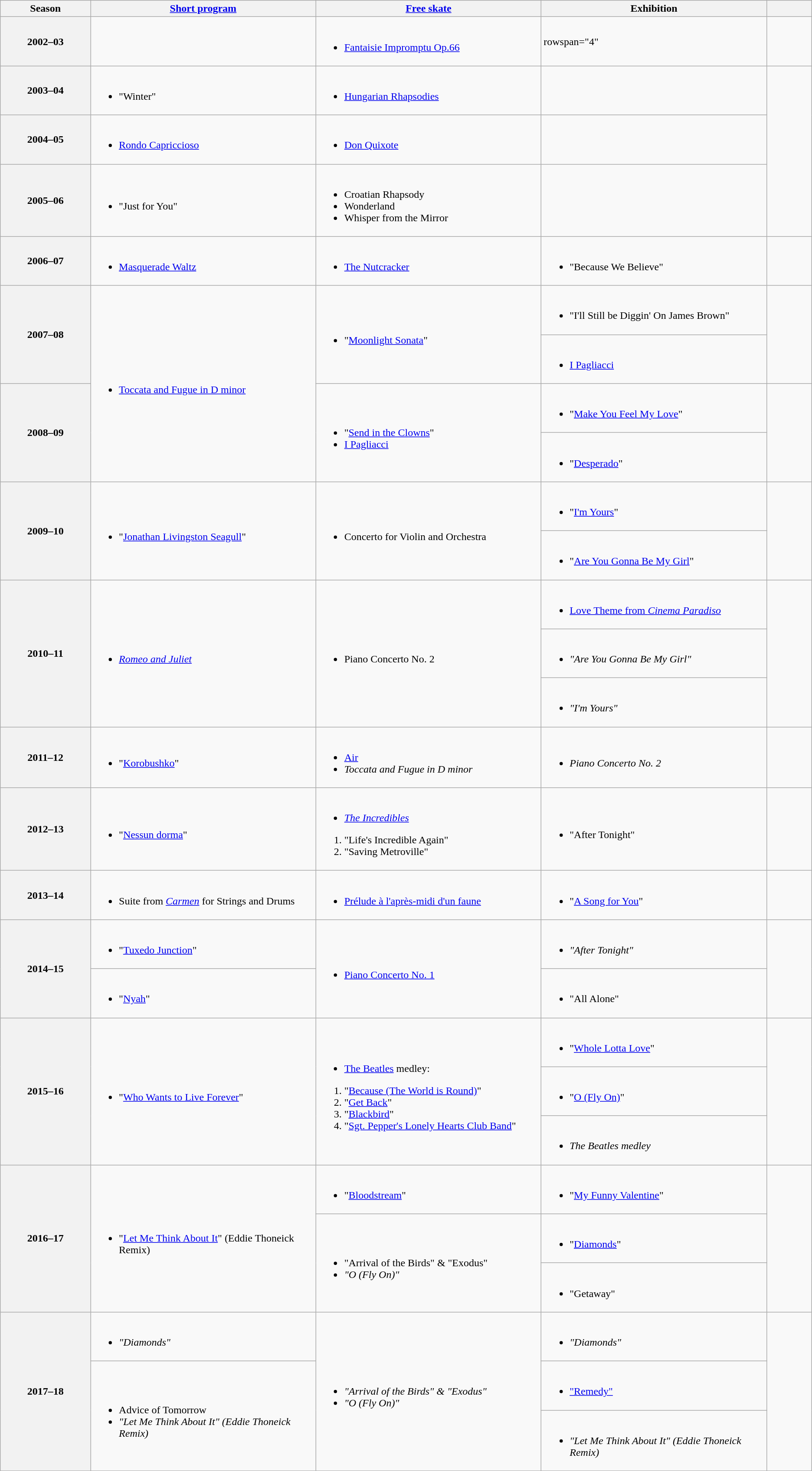<table class="wikitable unsortable" style="text-align:left">
<tr>
<th scope="col" style="text-align:center; width:10%">Season</th>
<th scope="col" style="text-align:center; width:25%"><a href='#'>Short program</a></th>
<th scope="col" style="text-align:center; width:25%"><a href='#'>Free skate</a></th>
<th scope="col" style="text-align:center; width:25%">Exhibition</th>
<th scope="col" style="text-align:center; width:5%"></th>
</tr>
<tr>
<th scope="row">2002–03</th>
<td></td>
<td><br><ul><li><a href='#'>Fantaisie Impromptu Op.66</a><br></li></ul></td>
<td>rowspan="4" </td>
<td></td>
</tr>
<tr>
<th scope="row">2003–04</th>
<td><br><ul><li>"Winter"<br></li></ul></td>
<td><br><ul><li><a href='#'>Hungarian Rhapsodies</a><br></li></ul></td>
<td></td>
</tr>
<tr>
<th scope="row">2004–05</th>
<td><br><ul><li><a href='#'>Rondo Capriccioso</a><br></li></ul></td>
<td><br><ul><li><a href='#'>Don Quixote</a><br></li></ul></td>
<td></td>
</tr>
<tr>
<th scope="row">2005–06</th>
<td><br><ul><li>"Just for You"<br></li></ul></td>
<td><br><ul><li>Croatian Rhapsody</li><li>Wonderland<br></li><li>Whisper from the Mirror<br></li></ul></td>
<td></td>
</tr>
<tr>
<th scope="row">2006–07</th>
<td><br><ul><li><a href='#'>Masquerade Waltz</a><br></li></ul></td>
<td><br><ul><li><a href='#'>The Nutcracker</a><br></li></ul></td>
<td><br><ul><li>"Because We Believe"<br></li></ul></td>
<td></td>
</tr>
<tr>
<th rowspan="2">2007–08</th>
<td rowspan="5"><br><ul><li><a href='#'>Toccata and Fugue in D minor</a><br></li></ul></td>
<td rowspan="2"><br><ul><li>"<a href='#'>Moonlight Sonata</a>"<br></li></ul></td>
<td><br><ul><li>"I'll Still be Diggin' On James Brown"<br></li></ul></td>
<td rowspan="2"></td>
</tr>
<tr>
<td><br><ul><li><a href='#'>I Pagliacci</a><br></li></ul></td>
</tr>
<tr>
<th rowspan="3">2008–09</th>
<td rowspan="3"><br><ul><li>"<a href='#'>Send in the Clowns</a>"<br></li><li><a href='#'>I Pagliacci</a><br></li></ul></td>
<td><br><ul><li>"<a href='#'>Make You Feel My Love</a>"<br></li></ul></td>
<td rowspan="3"></td>
</tr>
<tr>
<td><br><ul><li>"<a href='#'>Desperado</a>"<br></li></ul></td>
</tr>
<tr>
<td rowspan="2"><br><ul><li>"<a href='#'>I'm Yours</a>"<br></li></ul></td>
</tr>
<tr>
<th rowspan="2">2009–10</th>
<td rowspan="2"><br><ul><li>"<a href='#'>Jonathan Livingston Seagull</a>"<br></li></ul></td>
<td rowspan="2"><br><ul><li>Concerto for Violin and Orchestra<br></li></ul></td>
<td rowspan="2"></td>
</tr>
<tr>
<td><br><ul><li>"<a href='#'>Are You Gonna Be My Girl</a>"<br></li></ul></td>
</tr>
<tr>
<th rowspan="3">2010–11</th>
<td rowspan="3"><br><ul><li><em><a href='#'>Romeo and Juliet</a></em><br></li></ul></td>
<td rowspan="3"><br><ul><li>Piano Concerto No. 2<br></li></ul></td>
<td><br><ul><li><a href='#'>Love Theme from <em>Cinema Paradiso</em></a><br></li></ul></td>
<td rowspan="3"></td>
</tr>
<tr>
<td><br><ul><li><em>"Are You Gonna Be My Girl"</em></li></ul></td>
</tr>
<tr>
<td><br><ul><li><em>"I'm Yours"</em></li></ul></td>
</tr>
<tr>
<th scope="row">2011–12</th>
<td><br><ul><li>"<a href='#'>Korobushko</a>"<br></li></ul></td>
<td><br><ul><li><a href='#'>Air</a></li><li><em>Toccata and Fugue in D minor</em><br></li></ul></td>
<td><br><ul><li><em>Piano Concerto No. 2</em><br></li></ul></td>
<td></td>
</tr>
<tr>
<th scope="row">2012–13</th>
<td><br><ul><li>"<a href='#'>Nessun dorma</a>"<br></li></ul></td>
<td><br><ul><li><em><a href='#'>The Incredibles</a></em></li></ul><ol><li>"Life's Incredible Again"</li><li>"Saving Metroville"<br></li></ol></td>
<td><br><ul><li>"After Tonight"<br></li></ul></td>
<td></td>
</tr>
<tr>
<th scope="row">2013–14</th>
<td><br><ul><li>Suite from <em><a href='#'>Carmen</a></em> for Strings and Drums<br></li></ul></td>
<td><br><ul><li><a href='#'>Prélude à l'après-midi d'un faune</a><br></li></ul></td>
<td><br><ul><li>"<a href='#'>A Song for You</a>"<br></li></ul></td>
<td></td>
</tr>
<tr>
<th rowspan="2">2014–15</th>
<td><br><ul><li>"<a href='#'>Tuxedo Junction</a>"<br></li></ul></td>
<td rowspan="2"><br><ul><li><a href='#'>Piano Concerto No. 1</a><br></li></ul></td>
<td><br><ul><li><em>"After Tonight"</em></li></ul></td>
<td rowspan="2"></td>
</tr>
<tr>
<td><br><ul><li>"<a href='#'>Nyah</a>"<br></li></ul></td>
<td><br><ul><li>"All Alone"<br></li></ul></td>
</tr>
<tr>
<th rowspan="3">2015–16</th>
<td rowspan="3"><br><ul><li>"<a href='#'>Who Wants to Live Forever</a>"<br></li></ul></td>
<td rowspan="3"><br><ul><li><a href='#'>The Beatles</a> medley:</li></ul><ol><li>"<a href='#'>Because (The World is Round)</a>"</li><li>"<a href='#'>Get Back</a>"</li><li>"<a href='#'>Blackbird</a>"</li><li>"<a href='#'>Sgt. Pepper's Lonely Hearts Club Band</a>"<br></li></ol></td>
<td><br><ul><li>"<a href='#'>Whole Lotta Love</a>"<br></li></ul></td>
<td rowspan="3"></td>
</tr>
<tr>
<td><br><ul><li>"<a href='#'>O (Fly On)</a>"<br></li></ul></td>
</tr>
<tr>
<td><br><ul><li><em>The Beatles medley</em><br></li></ul></td>
</tr>
<tr>
<th rowspan="3">2016–17</th>
<td rowspan="3"><br><ul><li>"<a href='#'>Let Me Think About It</a>" (Eddie Thoneick Remix)<br></li></ul></td>
<td><br><ul><li>"<a href='#'>Bloodstream</a>"<br></li></ul></td>
<td><br><ul><li>"<a href='#'>My Funny Valentine</a>"</li></ul></td>
<td rowspan="3"></td>
</tr>
<tr>
<td rowspan="2"><br><ul><li>"Arrival of the Birds" & "Exodus"<br></li><li><em>"O (Fly On)"</em></li></ul></td>
<td><br><ul><li>"<a href='#'>Diamonds</a>"<br></li></ul></td>
</tr>
<tr>
<td><br><ul><li>"Getaway"<br></li></ul></td>
</tr>
<tr>
<th rowspan="3">2017–18</th>
<td><br><ul><li><em>"Diamonds"</em><br></li></ul></td>
<td rowspan="3"><br><ul><li><em>"Arrival of the Birds" & "Exodus"</em></li><li><em>"O (Fly On)"</em></li></ul></td>
<td><br><ul><li><em>"Diamonds"</em><br></li></ul></td>
<td rowspan="3"></td>
</tr>
<tr>
<td rowspan="2"><br><ul><li>Advice of Tomorrow<br></li><li><em>"Let Me Think About It" (Eddie Thoneick Remix)</em></li></ul></td>
<td><br><ul><li><a href='#'>"Remedy"</a><br></li></ul></td>
</tr>
<tr>
<td><br><ul><li><em>"Let Me Think About It" (Eddie Thoneick Remix)</em></li></ul></td>
</tr>
</table>
